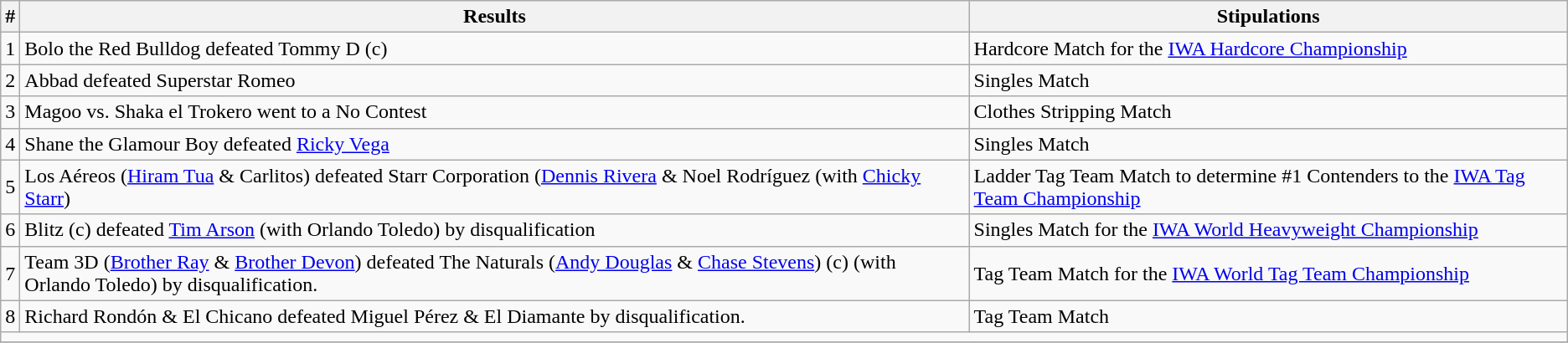<table class="wikitable">
<tr>
<th>#</th>
<th>Results</th>
<th>Stipulations</th>
</tr>
<tr>
<td>1</td>
<td>Bolo the Red Bulldog defeated Tommy D (c)</td>
<td>Hardcore Match for the <a href='#'>IWA Hardcore Championship</a></td>
</tr>
<tr>
<td>2</td>
<td>Abbad defeated Superstar Romeo</td>
<td>Singles Match</td>
</tr>
<tr>
<td>3</td>
<td>Magoo vs. Shaka el Trokero went to a No Contest</td>
<td>Clothes Stripping Match</td>
</tr>
<tr>
<td>4</td>
<td>Shane the Glamour Boy defeated <a href='#'>Ricky Vega</a></td>
<td>Singles Match</td>
</tr>
<tr>
<td>5</td>
<td>Los Aéreos (<a href='#'>Hiram Tua</a> & Carlitos) defeated Starr Corporation (<a href='#'>Dennis Rivera</a> & Noel Rodríguez (with <a href='#'>Chicky Starr</a>)</td>
<td>Ladder Tag Team Match to determine #1 Contenders to the <a href='#'>IWA Tag Team Championship</a></td>
</tr>
<tr>
<td>6</td>
<td>Blitz (c) defeated <a href='#'>Tim Arson</a> (with Orlando Toledo) by disqualification</td>
<td>Singles Match for the <a href='#'>IWA World Heavyweight Championship</a></td>
</tr>
<tr>
<td>7</td>
<td>Team 3D (<a href='#'>Brother Ray</a> & <a href='#'>Brother Devon</a>) defeated The Naturals (<a href='#'>Andy Douglas</a> & <a href='#'>Chase Stevens</a>) (c) (with Orlando Toledo) by disqualification.</td>
<td>Tag Team Match for the <a href='#'>IWA World Tag Team Championship</a></td>
</tr>
<tr>
<td>8</td>
<td>Richard Rondón & El Chicano defeated Miguel Pérez & El Diamante by disqualification.</td>
<td>Tag Team Match</td>
</tr>
<tr>
<td colspan="10"></td>
</tr>
<tr>
</tr>
</table>
